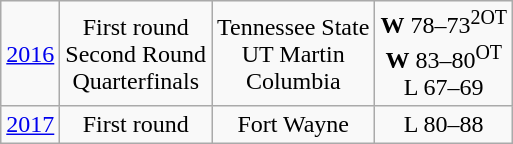<table class="wikitable">
<tr align="center">
<td><a href='#'>2016</a></td>
<td>First round<br>Second Round<br>Quarterfinals</td>
<td>Tennessee State<br>UT Martin<br>Columbia</td>
<td><strong>W</strong> 78–73<sup>2OT</sup><br><strong>W</strong> 83–80<sup>OT</sup><br>L 67–69</td>
</tr>
<tr align="center">
<td><a href='#'>2017</a></td>
<td>First round</td>
<td>Fort Wayne</td>
<td>L 80–88</td>
</tr>
</table>
